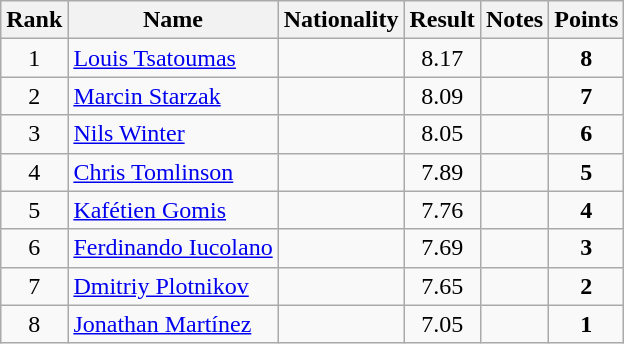<table class="wikitable sortable" style="text-align:center">
<tr>
<th>Rank</th>
<th>Name</th>
<th>Nationality</th>
<th>Result</th>
<th>Notes</th>
<th>Points</th>
</tr>
<tr>
<td>1</td>
<td align=left><a href='#'>Louis Tsatoumas</a></td>
<td align=left></td>
<td>8.17</td>
<td></td>
<td><strong>8</strong></td>
</tr>
<tr>
<td>2</td>
<td align=left><a href='#'>Marcin Starzak</a></td>
<td align=left></td>
<td>8.09</td>
<td></td>
<td><strong>7</strong></td>
</tr>
<tr>
<td>3</td>
<td align=left><a href='#'>Nils Winter</a></td>
<td align=left></td>
<td>8.05</td>
<td></td>
<td><strong>6</strong></td>
</tr>
<tr>
<td>4</td>
<td align=left><a href='#'>Chris Tomlinson</a></td>
<td align=left></td>
<td>7.89</td>
<td></td>
<td><strong>5</strong></td>
</tr>
<tr>
<td>5</td>
<td align=left><a href='#'>Kafétien Gomis</a></td>
<td align=left></td>
<td>7.76</td>
<td></td>
<td><strong>4</strong></td>
</tr>
<tr>
<td>6</td>
<td align=left><a href='#'>Ferdinando Iucolano</a></td>
<td align=left></td>
<td>7.69</td>
<td></td>
<td><strong>3</strong></td>
</tr>
<tr>
<td>7</td>
<td align=left><a href='#'>Dmitriy Plotnikov</a></td>
<td align=left></td>
<td>7.65</td>
<td></td>
<td><strong>2</strong></td>
</tr>
<tr>
<td>8</td>
<td align=left><a href='#'>Jonathan Martínez</a></td>
<td align=left></td>
<td>7.05</td>
<td></td>
<td><strong>1</strong></td>
</tr>
</table>
